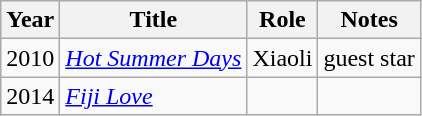<table class="wikitable sortable">
<tr>
<th>Year</th>
<th>Title</th>
<th>Role</th>
<th class="unsortable">Notes</th>
</tr>
<tr>
<td>2010</td>
<td><em><a href='#'>Hot Summer Days</a></em><br></td>
<td>Xiaoli</td>
<td>guest star</td>
</tr>
<tr>
<td>2014</td>
<td><em><a href='#'>Fiji Love</a></em><br></td>
<td></td>
<td></td>
</tr>
</table>
